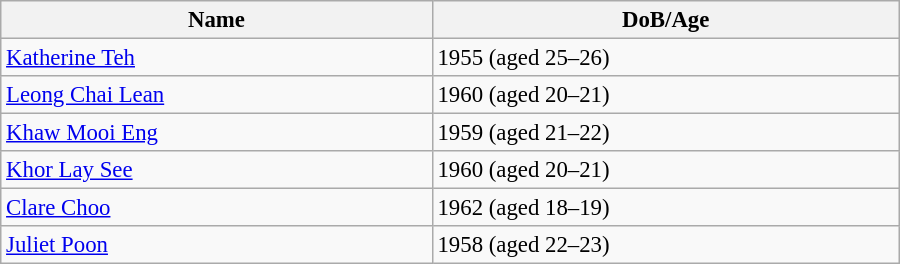<table class="wikitable" style="width:600px; font-size:95%;">
<tr>
<th align="left">Name</th>
<th align="left">DoB/Age</th>
</tr>
<tr>
<td align="left"><a href='#'>Katherine Teh</a></td>
<td align="left">1955 (aged 25–26)</td>
</tr>
<tr>
<td align="left"><a href='#'>Leong Chai Lean</a></td>
<td align="left">1960 (aged 20–21)</td>
</tr>
<tr>
<td align="left"><a href='#'>Khaw Mooi Eng</a></td>
<td align="left">1959 (aged 21–22)</td>
</tr>
<tr>
<td align="left"><a href='#'>Khor Lay See</a></td>
<td align="left">1960 (aged 20–21)</td>
</tr>
<tr>
<td align="left"><a href='#'>Clare Choo</a></td>
<td align="left">1962 (aged 18–19)</td>
</tr>
<tr>
<td align="left"><a href='#'>Juliet Poon</a></td>
<td align="left">1958 (aged 22–23)</td>
</tr>
</table>
